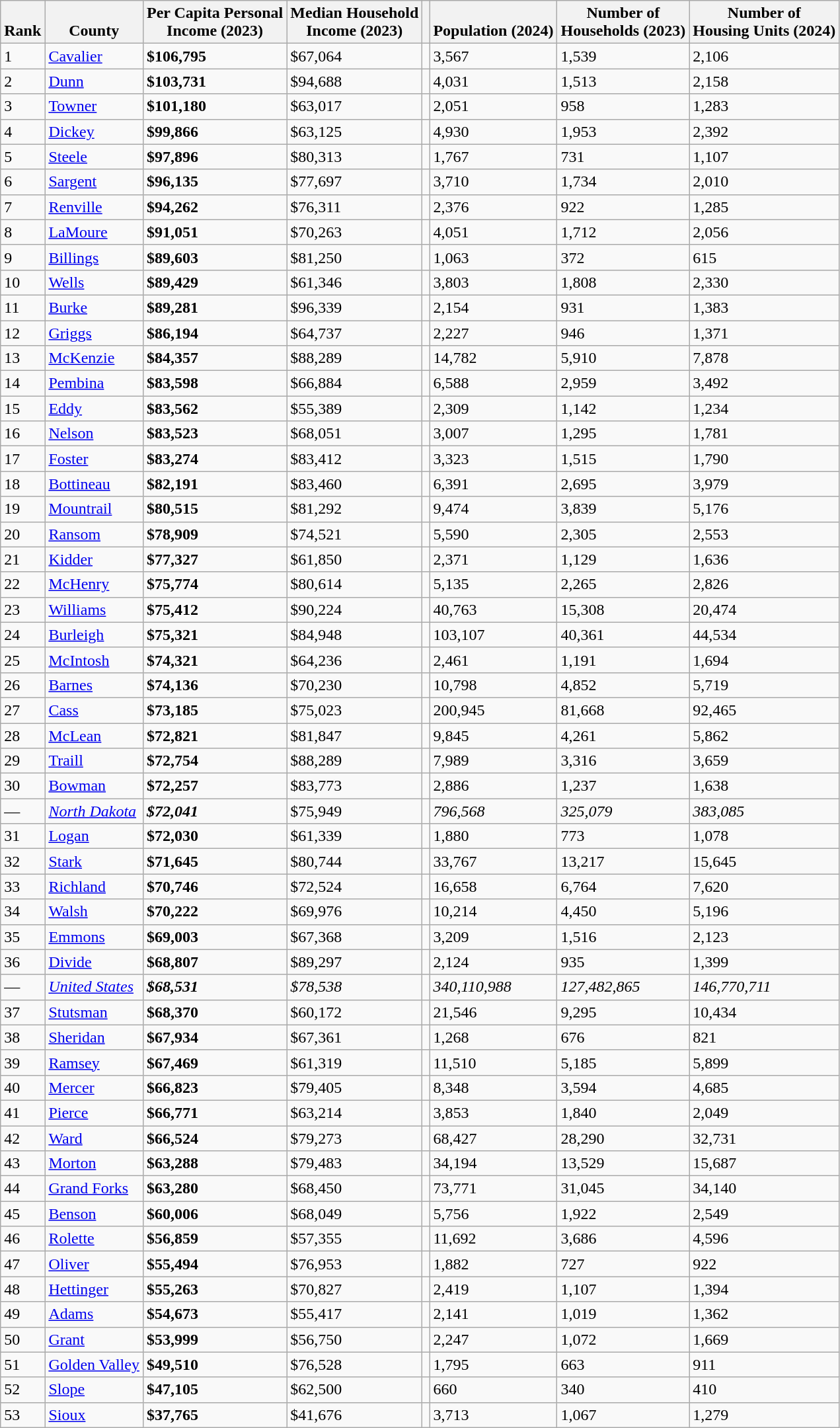<table class="wikitable sortable">
<tr valign=bottom>
<th>Rank</th>
<th>County</th>
<th><strong>Per Capita Personal<br>Income (2023)</strong></th>
<th>Median Household<br>Income (2023)</th>
<th><small></small></th>
<th>Population (2024)</th>
<th>Number of<br>Households (2023)</th>
<th>Number of<br>Housing Units (2024)</th>
</tr>
<tr>
<td>1</td>
<td><a href='#'>Cavalier</a></td>
<td><strong>$106,795</strong></td>
<td>$67,064</td>
<td><small></small></td>
<td>3,567</td>
<td>1,539</td>
<td>2,106</td>
</tr>
<tr>
<td>2</td>
<td><a href='#'>Dunn</a></td>
<td><strong>$103,731</strong></td>
<td>$94,688</td>
<td><small></small></td>
<td>4,031</td>
<td>1,513</td>
<td>2,158</td>
</tr>
<tr>
<td>3</td>
<td><a href='#'>Towner</a></td>
<td><strong>$101,180</strong></td>
<td>$63,017</td>
<td><small></small></td>
<td>2,051</td>
<td>958</td>
<td>1,283</td>
</tr>
<tr>
<td>4</td>
<td><a href='#'>Dickey</a></td>
<td><strong>$99,866</strong></td>
<td>$63,125</td>
<td><small></small></td>
<td>4,930</td>
<td>1,953</td>
<td>2,392</td>
</tr>
<tr>
<td>5</td>
<td><a href='#'>Steele</a></td>
<td><strong>$97,896</strong></td>
<td>$80,313</td>
<td><small></small></td>
<td>1,767</td>
<td>731</td>
<td>1,107</td>
</tr>
<tr>
<td>6</td>
<td><a href='#'>Sargent</a></td>
<td><strong>$96,135</strong></td>
<td>$77,697</td>
<td><small></small></td>
<td>3,710</td>
<td>1,734</td>
<td>2,010</td>
</tr>
<tr>
<td>7</td>
<td><a href='#'>Renville</a></td>
<td><strong>$94,262</strong></td>
<td>$76,311</td>
<td><small></small></td>
<td>2,376</td>
<td>922</td>
<td>1,285</td>
</tr>
<tr>
<td>8</td>
<td><a href='#'>LaMoure</a></td>
<td><strong>$91,051</strong></td>
<td>$70,263</td>
<td><small></small></td>
<td>4,051</td>
<td>1,712</td>
<td>2,056</td>
</tr>
<tr>
<td>9</td>
<td><a href='#'>Billings</a></td>
<td><strong>$89,603</strong></td>
<td>$81,250</td>
<td><small></small></td>
<td>1,063</td>
<td>372</td>
<td>615</td>
</tr>
<tr>
<td>10</td>
<td><a href='#'>Wells</a></td>
<td><strong>$89,429</strong></td>
<td>$61,346</td>
<td><small></small></td>
<td>3,803</td>
<td>1,808</td>
<td>2,330</td>
</tr>
<tr>
<td>11</td>
<td><a href='#'>Burke</a></td>
<td><strong>$89,281</strong></td>
<td>$96,339</td>
<td><small></small></td>
<td>2,154</td>
<td>931</td>
<td>1,383</td>
</tr>
<tr>
<td>12</td>
<td><a href='#'>Griggs</a></td>
<td><strong>$86,194</strong></td>
<td>$64,737</td>
<td><small></small></td>
<td>2,227</td>
<td>946</td>
<td>1,371</td>
</tr>
<tr>
<td>13</td>
<td><a href='#'>McKenzie</a></td>
<td><strong>$84,357</strong></td>
<td>$88,289</td>
<td><small></small></td>
<td>14,782</td>
<td>5,910</td>
<td>7,878</td>
</tr>
<tr>
<td>14</td>
<td><a href='#'>Pembina</a></td>
<td><strong>$83,598</strong></td>
<td>$66,884</td>
<td><small></small></td>
<td>6,588</td>
<td>2,959</td>
<td>3,492</td>
</tr>
<tr>
<td>15</td>
<td><a href='#'>Eddy</a></td>
<td><strong>$83,562</strong></td>
<td>$55,389</td>
<td><small></small></td>
<td>2,309</td>
<td>1,142</td>
<td>1,234</td>
</tr>
<tr>
<td>16</td>
<td><a href='#'>Nelson</a></td>
<td><strong>$83,523</strong></td>
<td>$68,051</td>
<td><small></small></td>
<td>3,007</td>
<td>1,295</td>
<td>1,781</td>
</tr>
<tr>
<td>17</td>
<td><a href='#'>Foster</a></td>
<td><strong>$83,274</strong></td>
<td>$83,412</td>
<td><small></small></td>
<td>3,323</td>
<td>1,515</td>
<td>1,790</td>
</tr>
<tr>
<td>18</td>
<td><a href='#'>Bottineau</a></td>
<td><strong>$82,191</strong></td>
<td>$83,460</td>
<td><small></small></td>
<td>6,391</td>
<td>2,695</td>
<td>3,979</td>
</tr>
<tr>
<td>19</td>
<td><a href='#'>Mountrail</a></td>
<td><strong>$80,515</strong></td>
<td>$81,292</td>
<td><small></small></td>
<td>9,474</td>
<td>3,839</td>
<td>5,176</td>
</tr>
<tr>
<td>20</td>
<td><a href='#'>Ransom</a></td>
<td><strong>$78,909</strong></td>
<td>$74,521</td>
<td><small></small></td>
<td>5,590</td>
<td>2,305</td>
<td>2,553</td>
</tr>
<tr>
<td>21</td>
<td><a href='#'>Kidder</a></td>
<td><strong>$77,327</strong></td>
<td>$61,850</td>
<td><small></small></td>
<td>2,371</td>
<td>1,129</td>
<td>1,636</td>
</tr>
<tr>
<td>22</td>
<td><a href='#'>McHenry</a></td>
<td><strong>$75,774</strong></td>
<td>$80,614</td>
<td><small></small></td>
<td>5,135</td>
<td>2,265</td>
<td>2,826</td>
</tr>
<tr>
<td>23</td>
<td><a href='#'>Williams</a></td>
<td><strong>$75,412</strong></td>
<td>$90,224</td>
<td><small></small></td>
<td>40,763</td>
<td>15,308</td>
<td>20,474</td>
</tr>
<tr>
<td>24</td>
<td><a href='#'>Burleigh</a></td>
<td><strong>$75,321</strong></td>
<td>$84,948</td>
<td><small></small></td>
<td>103,107</td>
<td>40,361</td>
<td>44,534</td>
</tr>
<tr>
<td>25</td>
<td><a href='#'>McIntosh</a></td>
<td><strong>$74,321</strong></td>
<td>$64,236</td>
<td><small></small></td>
<td>2,461</td>
<td>1,191</td>
<td>1,694</td>
</tr>
<tr>
<td>26</td>
<td><a href='#'>Barnes</a></td>
<td><strong>$74,136</strong></td>
<td>$70,230</td>
<td><small></small></td>
<td>10,798</td>
<td>4,852</td>
<td>5,719</td>
</tr>
<tr>
<td>27</td>
<td><a href='#'>Cass</a></td>
<td><strong>$73,185</strong></td>
<td>$75,023</td>
<td><small></small></td>
<td>200,945</td>
<td>81,668</td>
<td>92,465</td>
</tr>
<tr>
<td>28</td>
<td><a href='#'>McLean</a></td>
<td><strong>$72,821</strong></td>
<td>$81,847</td>
<td><small></small></td>
<td>9,845</td>
<td>4,261</td>
<td>5,862</td>
</tr>
<tr>
<td>29</td>
<td><a href='#'>Traill</a></td>
<td><strong>$72,754</strong></td>
<td>$88,289</td>
<td><small></small></td>
<td>7,989</td>
<td>3,316</td>
<td>3,659</td>
</tr>
<tr>
<td>30</td>
<td><a href='#'>Bowman</a></td>
<td><strong>$72,257</strong></td>
<td>$83,773</td>
<td><small></small></td>
<td>2,886</td>
<td>1,237</td>
<td>1,638</td>
</tr>
<tr>
<td>—</td>
<td><em><a href='#'>North Dakota</a></em></td>
<td><strong><em>$72,041</em></strong></td>
<td>$75,949</td>
<td><small></small></td>
<td><em>796,568</em></td>
<td><em>325,079</em></td>
<td><em>383,085</em></td>
</tr>
<tr>
<td>31</td>
<td><a href='#'>Logan</a></td>
<td><strong>$72,030</strong></td>
<td>$61,339</td>
<td><small></small></td>
<td>1,880</td>
<td>773</td>
<td>1,078</td>
</tr>
<tr>
<td>32</td>
<td><a href='#'>Stark</a></td>
<td><strong>$71,645</strong></td>
<td>$80,744</td>
<td><small></small></td>
<td>33,767</td>
<td>13,217</td>
<td>15,645</td>
</tr>
<tr>
<td>33</td>
<td><a href='#'>Richland</a></td>
<td><strong>$70,746</strong></td>
<td>$72,524</td>
<td><small></small></td>
<td>16,658</td>
<td>6,764</td>
<td>7,620</td>
</tr>
<tr>
<td>34</td>
<td><a href='#'>Walsh</a></td>
<td><strong>$70,222</strong></td>
<td>$69,976</td>
<td><small></small></td>
<td>10,214</td>
<td>4,450</td>
<td>5,196</td>
</tr>
<tr>
<td>35</td>
<td><a href='#'>Emmons</a></td>
<td><strong>$69,003</strong></td>
<td>$67,368</td>
<td><small></small></td>
<td>3,209</td>
<td>1,516</td>
<td>2,123</td>
</tr>
<tr>
<td>36</td>
<td><a href='#'>Divide</a></td>
<td><strong>$68,807</strong></td>
<td>$89,297</td>
<td><small></small></td>
<td>2,124</td>
<td>935</td>
<td>1,399</td>
</tr>
<tr>
<td>—</td>
<td><em><a href='#'>United States</a></em></td>
<td><strong><em>$68,531</em></strong></td>
<td><em>$78,538</em></td>
<td><small></small></td>
<td><em>340,110,988</em></td>
<td><em>127,482,865</em></td>
<td><em>146,770,711</em></td>
</tr>
<tr>
<td>37</td>
<td><a href='#'>Stutsman</a></td>
<td><strong>$68,370</strong></td>
<td>$60,172</td>
<td><small></small></td>
<td>21,546</td>
<td>9,295</td>
<td>10,434</td>
</tr>
<tr>
<td>38</td>
<td><a href='#'>Sheridan</a></td>
<td><strong>$67,934</strong></td>
<td>$67,361</td>
<td><small></small></td>
<td>1,268</td>
<td>676</td>
<td>821</td>
</tr>
<tr>
<td>39</td>
<td><a href='#'>Ramsey</a></td>
<td><strong>$67,469</strong></td>
<td>$61,319</td>
<td><small></small></td>
<td>11,510</td>
<td>5,185</td>
<td>5,899</td>
</tr>
<tr>
<td>40</td>
<td><a href='#'>Mercer</a></td>
<td><strong>$66,823</strong></td>
<td>$79,405</td>
<td><small></small></td>
<td>8,348</td>
<td>3,594</td>
<td>4,685</td>
</tr>
<tr>
<td>41</td>
<td><a href='#'>Pierce</a></td>
<td><strong>$66,771</strong></td>
<td>$63,214</td>
<td><small></small></td>
<td>3,853</td>
<td>1,840</td>
<td>2,049</td>
</tr>
<tr>
<td>42</td>
<td><a href='#'>Ward</a></td>
<td><strong>$66,524</strong></td>
<td>$79,273</td>
<td><small></small></td>
<td>68,427</td>
<td>28,290</td>
<td>32,731</td>
</tr>
<tr>
<td>43</td>
<td><a href='#'>Morton</a></td>
<td><strong>$63,288</strong></td>
<td>$79,483</td>
<td><small></small></td>
<td>34,194</td>
<td>13,529</td>
<td>15,687</td>
</tr>
<tr>
<td>44</td>
<td><a href='#'>Grand Forks</a></td>
<td><strong>$63,280</strong></td>
<td>$68,450</td>
<td><small></small></td>
<td>73,771</td>
<td>31,045</td>
<td>34,140</td>
</tr>
<tr>
<td>45</td>
<td><a href='#'>Benson</a></td>
<td><strong>$60,006</strong></td>
<td>$68,049</td>
<td><small></small></td>
<td>5,756</td>
<td>1,922</td>
<td>2,549</td>
</tr>
<tr>
<td>46</td>
<td><a href='#'>Rolette</a></td>
<td><strong>$56,859</strong></td>
<td>$57,355</td>
<td><small></small></td>
<td>11,692</td>
<td>3,686</td>
<td>4,596</td>
</tr>
<tr>
<td>47</td>
<td><a href='#'>Oliver</a></td>
<td><strong>$55,494</strong></td>
<td>$76,953</td>
<td><small></small></td>
<td>1,882</td>
<td>727</td>
<td>922</td>
</tr>
<tr>
<td>48</td>
<td><a href='#'>Hettinger</a></td>
<td><strong>$55,263</strong></td>
<td>$70,827</td>
<td><small></small></td>
<td>2,419</td>
<td>1,107</td>
<td>1,394</td>
</tr>
<tr>
<td>49</td>
<td><a href='#'>Adams</a></td>
<td><strong>$54,673</strong></td>
<td>$55,417</td>
<td><small></small></td>
<td>2,141</td>
<td>1,019</td>
<td>1,362</td>
</tr>
<tr>
<td>50</td>
<td><a href='#'>Grant</a></td>
<td><strong>$53,999</strong></td>
<td>$56,750</td>
<td><small></small></td>
<td>2,247</td>
<td>1,072</td>
<td>1,669</td>
</tr>
<tr>
<td>51</td>
<td><a href='#'>Golden Valley</a></td>
<td><strong>$49,510</strong></td>
<td>$76,528</td>
<td><small></small></td>
<td>1,795</td>
<td>663</td>
<td>911</td>
</tr>
<tr>
<td>52</td>
<td><a href='#'>Slope</a></td>
<td><strong>$47,105</strong></td>
<td>$62,500</td>
<td><small></small></td>
<td>660</td>
<td>340</td>
<td>410</td>
</tr>
<tr>
<td>53</td>
<td><a href='#'>Sioux</a></td>
<td><strong>$37,765</strong></td>
<td>$41,676</td>
<td><small></small></td>
<td>3,713</td>
<td>1,067</td>
<td>1,279</td>
</tr>
</table>
